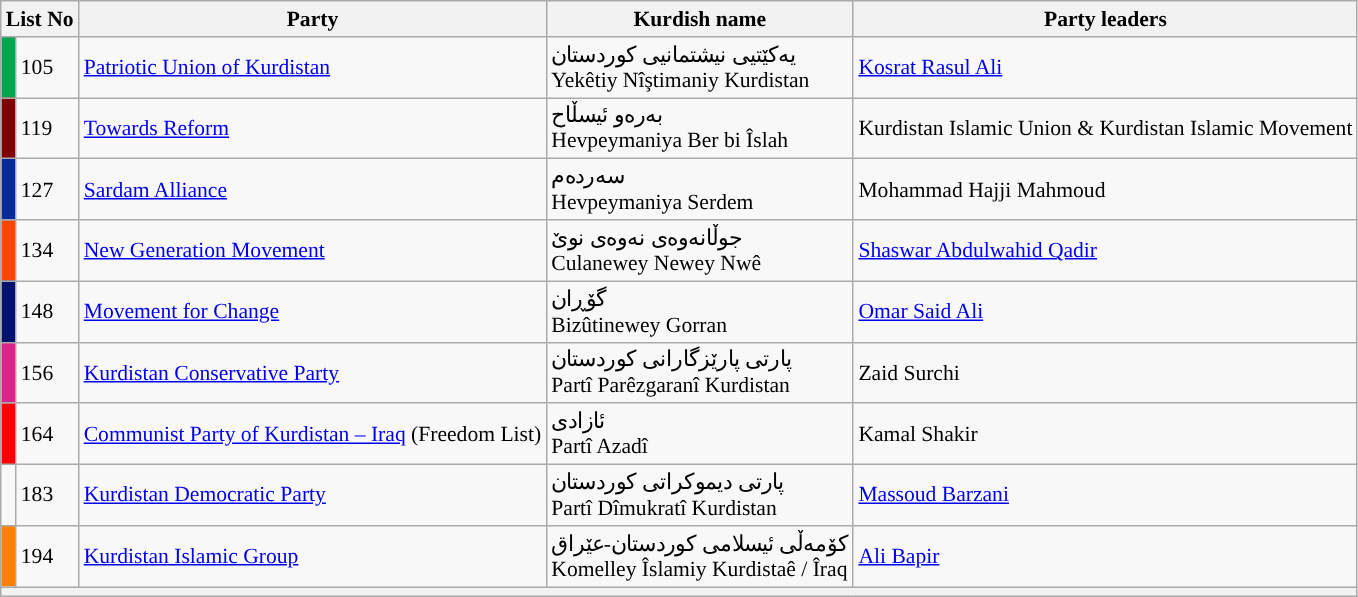<table class="wikitable sortable" style="border:1px solid #8888aa; background:#f8f8f8; padding:0; font-size:90%;">
<tr>
<th colspan=2>List No</th>
<th>Party</th>
<th>Kurdish name</th>
<th>Party leaders</th>
</tr>
<tr>
<td style="background:#00a550;"></td>
<td>105</td>
<td><a href='#'>Patriotic Union of Kurdistan</a></td>
<td>یەکێتیی نیشتمانیی کوردستان<br>Yekêtiy Nîştimaniy Kurdistan</td>
<td><a href='#'>Kosrat Rasul Ali</a></td>
</tr>
<tr>
<td style="background:#810100;"></td>
<td>119</td>
<td><a href='#'>Towards Reform</a></td>
<td>بەرەو ئیسڵاح <br>Hevpeymaniya Ber bi Îslah</td>
<td>Kurdistan Islamic Union & Kurdistan Islamic Movement</td>
</tr>
<tr>
<td style="background:#06299C;"></td>
<td>127</td>
<td><a href='#'>Sardam Alliance</a></td>
<td>سەردەم<br>Hevpeymaniya Serdem</td>
<td>Mohammad Hajji Mahmoud</td>
</tr>
<tr>
<td style="background:#ff4500;"></td>
<td>134</td>
<td><a href='#'>New Generation Movement</a></td>
<td>جوڵانەوەی نەوەی نوێ<br>Culanewey Newey Nwê</td>
<td><a href='#'>Shaswar Abdulwahid Qadir</a></td>
</tr>
<tr>
<td style="background:#00116e;"></td>
<td>148</td>
<td><a href='#'>Movement for Change</a></td>
<td>گۆڕان<br>Bizûtinewey Gorran</td>
<td><a href='#'>Omar Said Ali</a></td>
</tr>
<tr>
<td style="background:#e0218a;"></td>
<td>156</td>
<td><a href='#'>Kurdistan Conservative Party</a></td>
<td>پارتی پارێزگارانی کوردستان<br>Partî Parêzgaranî Kurdistan</td>
<td>Zaid Surchi</td>
</tr>
<tr>
<td style="background:#f00;"></td>
<td>164</td>
<td><a href='#'>Communist Party of Kurdistan – Iraq</a> (Freedom List)</td>
<td>ئازادی<br>Partî Azadî</td>
<td>Kamal Shakir</td>
</tr>
<tr>
<td style="background:"></td>
<td>183</td>
<td><a href='#'>Kurdistan Democratic Party</a></td>
<td>پارتی دیموکراتی کوردستان<br>Partî Dîmukratî Kurdistan</td>
<td><a href='#'>Massoud Barzani</a></td>
</tr>
<tr>
<td style="background:#ff8000;"></td>
<td>194</td>
<td><a href='#'>Kurdistan Islamic Group</a></td>
<td>کۆمەڵی ئیسلامی کوردستان-عێراق<br>Komelley Îslamiy Kurdistaê / Îraq</td>
<td><a href='#'>Ali Bapir</a></td>
</tr>
<tr>
<th colspan="5"></th>
</tr>
</table>
